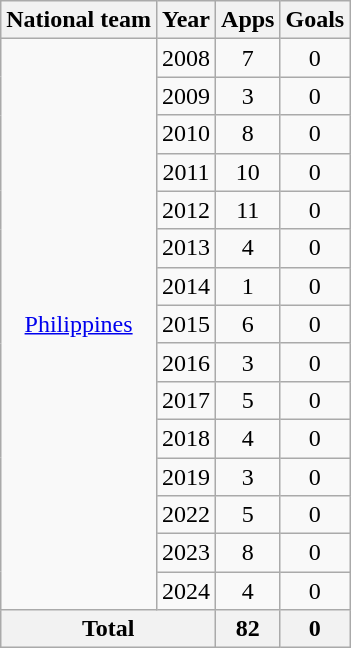<table class=wikitable style=text-align:center>
<tr>
<th>National team</th>
<th>Year</th>
<th>Apps</th>
<th>Goals</th>
</tr>
<tr>
<td rowspan="15"><a href='#'>Philippines</a></td>
<td>2008</td>
<td>7</td>
<td>0</td>
</tr>
<tr>
<td>2009</td>
<td>3</td>
<td>0</td>
</tr>
<tr>
<td>2010</td>
<td>8</td>
<td>0</td>
</tr>
<tr>
<td>2011</td>
<td>10</td>
<td>0</td>
</tr>
<tr>
<td>2012</td>
<td>11</td>
<td>0</td>
</tr>
<tr>
<td>2013</td>
<td>4</td>
<td>0</td>
</tr>
<tr>
<td>2014</td>
<td>1</td>
<td>0</td>
</tr>
<tr>
<td>2015</td>
<td>6</td>
<td>0</td>
</tr>
<tr>
<td>2016</td>
<td>3</td>
<td>0</td>
</tr>
<tr>
<td>2017</td>
<td>5</td>
<td>0</td>
</tr>
<tr>
<td>2018</td>
<td>4</td>
<td>0</td>
</tr>
<tr>
<td>2019</td>
<td>3</td>
<td>0</td>
</tr>
<tr>
<td>2022</td>
<td>5</td>
<td>0</td>
</tr>
<tr>
<td>2023</td>
<td>8</td>
<td>0</td>
</tr>
<tr>
<td>2024</td>
<td>4</td>
<td>0</td>
</tr>
<tr>
<th colspan="2">Total</th>
<th>82</th>
<th>0</th>
</tr>
</table>
